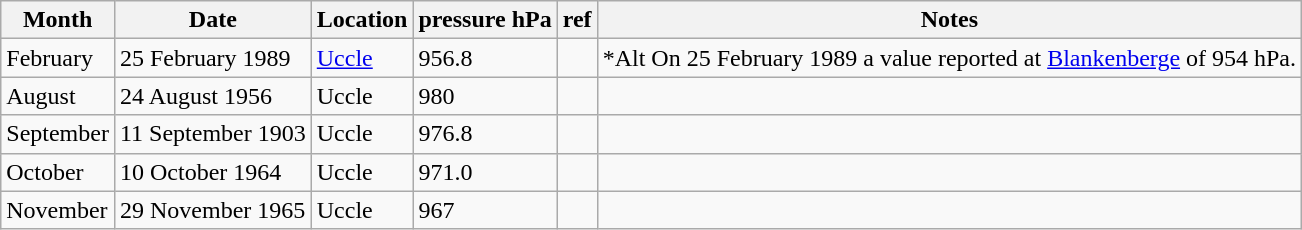<table class="wikitable sortable">
<tr>
<th>Month</th>
<th>Date</th>
<th class="unsortable">Location</th>
<th>pressure hPa</th>
<th class="unsortable">ref</th>
<th class="unsortable">Notes</th>
</tr>
<tr>
<td>February</td>
<td>25 February 1989</td>
<td><a href='#'>Uccle</a></td>
<td>956.8</td>
<td></td>
<td>*Alt On 25 February 1989 a value reported at <a href='#'>Blankenberge</a> of 954 hPa.</td>
</tr>
<tr>
<td>August</td>
<td>24 August 1956</td>
<td>Uccle</td>
<td>980</td>
<td></td>
<td></td>
</tr>
<tr>
<td>September</td>
<td>11 September 1903</td>
<td>Uccle</td>
<td>976.8</td>
<td></td>
<td></td>
</tr>
<tr>
<td>October</td>
<td>10 October 1964</td>
<td>Uccle</td>
<td>971.0</td>
<td></td>
<td></td>
</tr>
<tr>
<td>November</td>
<td>29 November 1965</td>
<td>Uccle</td>
<td>967</td>
<td></td>
<td></td>
</tr>
</table>
